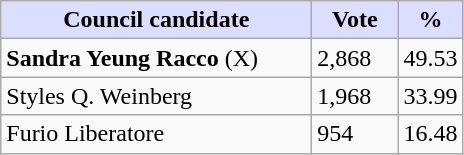<table class="wikitable">
<tr>
<th style="background:#ddf; width:200px;">Council candidate</th>
<th style="background:#ddf; width:50px;">Vote</th>
<th style="background:#ddf; width:30px;">%</th>
</tr>
<tr>
<td><strong>Sandra Yeung Racco</strong> (X)</td>
<td>2,868</td>
<td>49.53</td>
</tr>
<tr>
<td>Styles Q. Weinberg</td>
<td>1,968</td>
<td>33.99</td>
</tr>
<tr>
<td>Furio Liberatore</td>
<td>954</td>
<td>16.48</td>
</tr>
</table>
